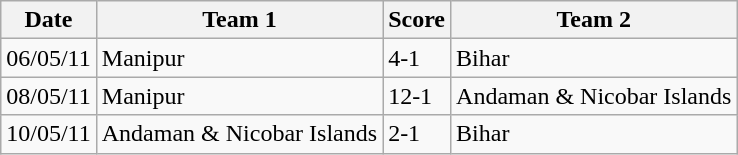<table class="wikitable">
<tr>
<th>Date</th>
<th>Team 1</th>
<th>Score</th>
<th>Team 2</th>
</tr>
<tr>
<td>06/05/11</td>
<td>Manipur</td>
<td>4-1</td>
<td>Bihar</td>
</tr>
<tr>
<td>08/05/11</td>
<td>Manipur</td>
<td>12-1</td>
<td>Andaman & Nicobar Islands</td>
</tr>
<tr>
<td>10/05/11</td>
<td>Andaman & Nicobar Islands</td>
<td>2-1</td>
<td>Bihar</td>
</tr>
</table>
